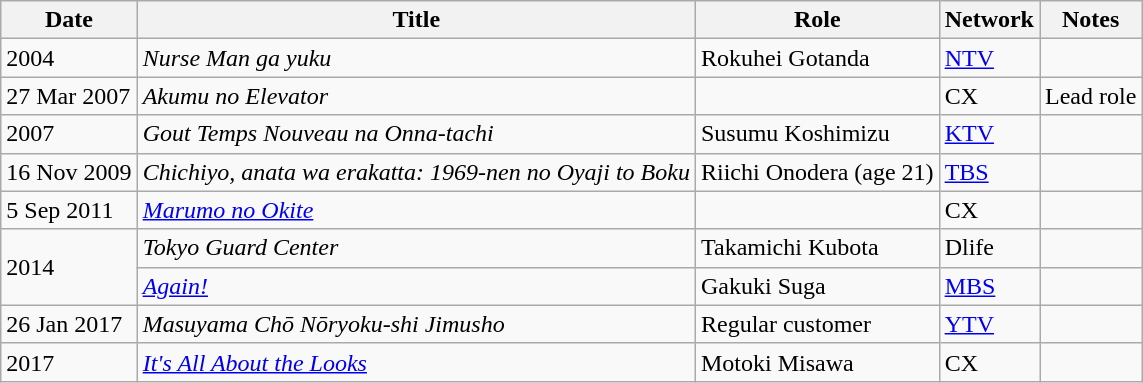<table class="wikitable">
<tr>
<th>Date</th>
<th>Title</th>
<th>Role</th>
<th>Network</th>
<th>Notes</th>
</tr>
<tr>
<td>2004</td>
<td><em>Nurse Man ga yuku</em></td>
<td>Rokuhei Gotanda</td>
<td><a href='#'>NTV</a></td>
<td></td>
</tr>
<tr>
<td>27 Mar 2007</td>
<td><em>Akumu no Elevator</em></td>
<td></td>
<td>CX</td>
<td>Lead role</td>
</tr>
<tr>
<td>2007</td>
<td><em>Gout Temps Nouveau na Onna-tachi</em></td>
<td>Susumu Koshimizu</td>
<td><a href='#'>KTV</a></td>
<td></td>
</tr>
<tr>
<td>16 Nov 2009</td>
<td><em>Chichiyo, anata wa erakatta: 1969-nen no Oyaji to Boku</em></td>
<td>Riichi Onodera (age 21)</td>
<td><a href='#'>TBS</a></td>
<td></td>
</tr>
<tr>
<td>5 Sep 2011</td>
<td><em><a href='#'>Marumo no Okite</a></em></td>
<td></td>
<td>CX</td>
<td></td>
</tr>
<tr>
<td rowspan="2">2014</td>
<td><em>Tokyo Guard Center</em></td>
<td>Takamichi Kubota</td>
<td>Dlife</td>
<td></td>
</tr>
<tr>
<td><em><a href='#'>Again!</a></em></td>
<td>Gakuki Suga</td>
<td><a href='#'>MBS</a></td>
<td></td>
</tr>
<tr>
<td>26 Jan 2017</td>
<td><em>Masuyama Chō Nōryoku-shi Jimusho</em></td>
<td>Regular customer</td>
<td><a href='#'>YTV</a></td>
<td></td>
</tr>
<tr>
<td>2017</td>
<td><em><a href='#'>It's All About the Looks</a></em></td>
<td>Motoki Misawa</td>
<td>CX</td>
<td></td>
</tr>
</table>
